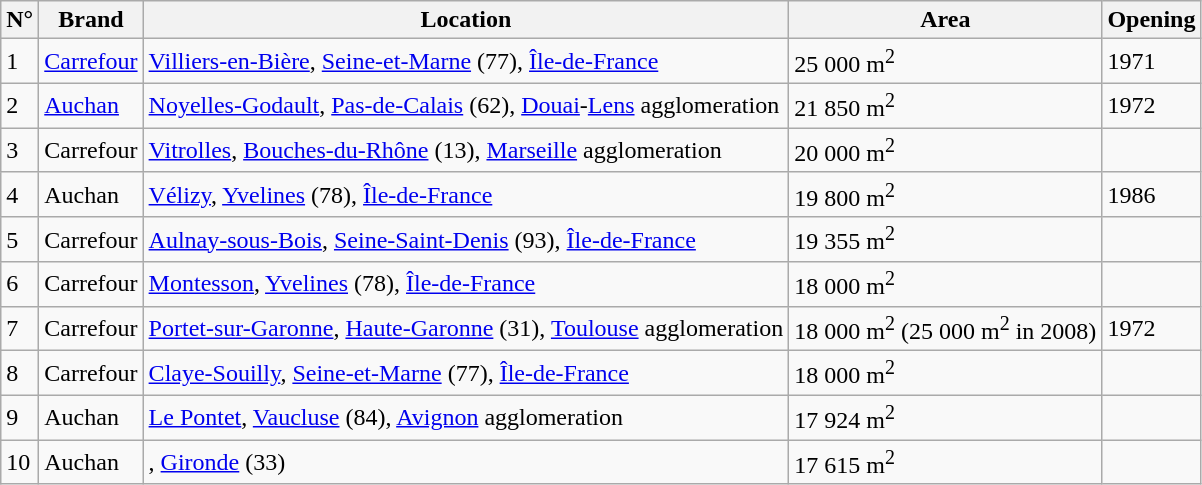<table class="wikitable sortable">
<tr>
<th>N°</th>
<th>Brand</th>
<th>Location</th>
<th>Area</th>
<th>Opening</th>
</tr>
<tr>
<td>1</td>
<td><a href='#'>Carrefour</a></td>
<td><a href='#'>Villiers-en-Bière</a>, <a href='#'>Seine-et-Marne</a> (77), <a href='#'>Île-de-France</a></td>
<td>25 000 m<sup>2</sup></td>
<td>1971</td>
</tr>
<tr>
<td>2</td>
<td><a href='#'>Auchan</a></td>
<td><a href='#'>Noyelles-Godault</a>, <a href='#'>Pas-de-Calais</a> (62), <a href='#'>Douai</a>-<a href='#'>Lens</a> agglomeration</td>
<td>21 850 m<sup>2</sup></td>
<td>1972</td>
</tr>
<tr>
<td>3</td>
<td>Carrefour</td>
<td><a href='#'>Vitrolles</a>, <a href='#'>Bouches-du-Rhône</a> (13), <a href='#'>Marseille</a> agglomeration</td>
<td>20 000 m<sup>2</sup></td>
<td></td>
</tr>
<tr>
<td>4</td>
<td>Auchan</td>
<td><a href='#'>Vélizy</a>, <a href='#'>Yvelines</a> (78), <a href='#'>Île-de-France</a></td>
<td>19 800 m<sup>2</sup></td>
<td>1986</td>
</tr>
<tr>
<td>5</td>
<td>Carrefour</td>
<td><a href='#'>Aulnay-sous-Bois</a>, <a href='#'>Seine-Saint-Denis</a> (93), <a href='#'>Île-de-France</a></td>
<td>19 355 m<sup>2</sup></td>
<td></td>
</tr>
<tr>
<td>6</td>
<td>Carrefour</td>
<td><a href='#'>Montesson</a>, <a href='#'>Yvelines</a> (78), <a href='#'>Île-de-France</a></td>
<td>18 000 m<sup>2</sup></td>
<td></td>
</tr>
<tr>
<td>7</td>
<td>Carrefour</td>
<td><a href='#'>Portet-sur-Garonne</a>, <a href='#'>Haute-Garonne</a> (31), <a href='#'>Toulouse</a> agglomeration</td>
<td>18 000 m<sup>2</sup> (25 000 m<sup>2</sup> in 2008)</td>
<td>1972</td>
</tr>
<tr>
<td>8</td>
<td>Carrefour</td>
<td><a href='#'>Claye-Souilly</a>, <a href='#'>Seine-et-Marne</a> (77), <a href='#'>Île-de-France</a></td>
<td>18 000 m<sup>2</sup></td>
<td></td>
</tr>
<tr>
<td>9</td>
<td>Auchan</td>
<td><a href='#'>Le Pontet</a>, <a href='#'>Vaucluse</a> (84), <a href='#'>Avignon</a> agglomeration</td>
<td>17 924 m<sup>2</sup></td>
<td></td>
</tr>
<tr>
<td>10</td>
<td>Auchan</td>
<td>, <a href='#'>Gironde</a> (33)</td>
<td>17 615 m<sup>2</sup></td>
<td></td>
</tr>
</table>
